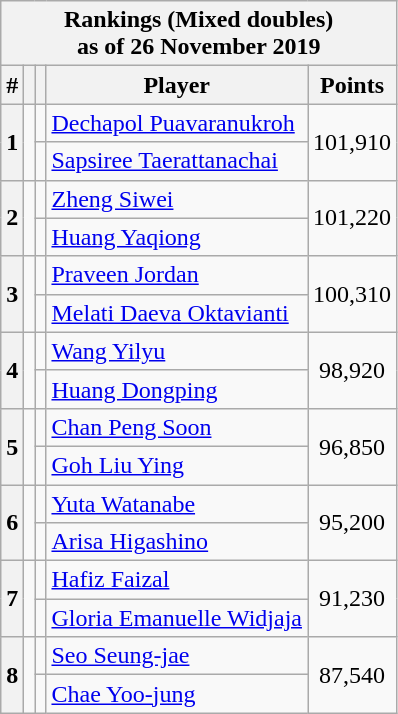<table class="sortable wikitable">
<tr>
<th colspan="6">Rankings (Mixed doubles)<br>as of 26 November 2019</th>
</tr>
<tr>
<th>#</th>
<th></th>
<th></th>
<th>Player</th>
<th>Points</th>
</tr>
<tr>
<th rowspan="2">1</th>
<td align="center" rowspan="2"></td>
<td></td>
<td><a href='#'>Dechapol Puavaranukroh</a></td>
<td align="center" rowspan="2">101,910</td>
</tr>
<tr>
<td></td>
<td><a href='#'>Sapsiree Taerattanachai</a></td>
</tr>
<tr>
<th rowspan="2">2</th>
<td align="center" rowspan="2"></td>
<td></td>
<td><a href='#'>Zheng Siwei</a></td>
<td align="center" rowspan="2">101,220</td>
</tr>
<tr>
<td></td>
<td><a href='#'>Huang Yaqiong</a></td>
</tr>
<tr>
<th rowspan="2">3</th>
<td align="center" rowspan="2"></td>
<td></td>
<td><a href='#'>Praveen Jordan</a></td>
<td align="center" rowspan="2">100,310</td>
</tr>
<tr>
<td></td>
<td><a href='#'>Melati Daeva Oktavianti</a></td>
</tr>
<tr>
<th rowspan="2">4</th>
<td align="center" rowspan="2"></td>
<td></td>
<td><a href='#'>Wang Yilyu</a></td>
<td align="center" rowspan="2">98,920</td>
</tr>
<tr>
<td></td>
<td><a href='#'>Huang Dongping</a></td>
</tr>
<tr>
<th rowspan="2">5</th>
<td align="center" rowspan="2"></td>
<td></td>
<td><a href='#'>Chan Peng Soon</a></td>
<td align="center" rowspan="2">96,850</td>
</tr>
<tr>
<td></td>
<td><a href='#'>Goh Liu Ying</a></td>
</tr>
<tr>
<th rowspan="2">6</th>
<td align="center" rowspan="2"></td>
<td></td>
<td><a href='#'>Yuta Watanabe</a></td>
<td align="center" rowspan="2">95,200</td>
</tr>
<tr>
<td></td>
<td><a href='#'>Arisa Higashino</a></td>
</tr>
<tr>
<th rowspan="2">7</th>
<td align="center" rowspan="2"></td>
<td></td>
<td><a href='#'>Hafiz Faizal</a></td>
<td align="center" rowspan="2">91,230</td>
</tr>
<tr>
<td></td>
<td><a href='#'>Gloria Emanuelle Widjaja</a></td>
</tr>
<tr>
<th rowspan="2">8</th>
<td align="center" rowspan="2"></td>
<td></td>
<td><a href='#'>Seo Seung-jae</a></td>
<td align="center" rowspan="2">87,540</td>
</tr>
<tr>
<td></td>
<td><a href='#'>Chae Yoo-jung</a></td>
</tr>
</table>
